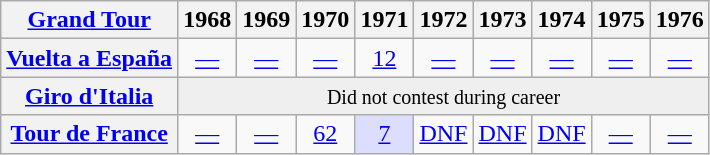<table class="wikitable plainrowheaders">
<tr>
<th scope="col"><a href='#'>Grand Tour</a></th>
<th scope="col">1968</th>
<th scope="col">1969</th>
<th scope="col">1970</th>
<th scope="col">1971</th>
<th scope="col">1972</th>
<th scope="col">1973</th>
<th scope="col">1974</th>
<th scope="col">1975</th>
<th scope="col">1976</th>
</tr>
<tr style="text-align:center;">
<th scope="row"> <a href='#'>Vuelta a España</a></th>
<td><a href='#'>—</a></td>
<td><a href='#'>—</a></td>
<td><a href='#'>—</a></td>
<td><a href='#'>12</a></td>
<td><a href='#'>—</a></td>
<td><a href='#'>—</a></td>
<td><a href='#'>—</a></td>
<td><a href='#'>—</a></td>
<td><a href='#'>—</a></td>
</tr>
<tr style="text-align:center;">
<th scope="row"> <a href='#'>Giro d'Italia</a></th>
<td style="text-align:center; background:#efefef;" colspan=9><small>Did not contest during career</small></td>
</tr>
<tr style="text-align:center;">
<th scope="row"> <a href='#'>Tour de France</a></th>
<td><a href='#'>—</a></td>
<td><a href='#'>—</a></td>
<td><a href='#'>62</a></td>
<td style="background:#ddddff;"><a href='#'>7</a></td>
<td><a href='#'>DNF</a></td>
<td><a href='#'>DNF</a></td>
<td><a href='#'>DNF</a></td>
<td><a href='#'>—</a></td>
<td><a href='#'>—</a></td>
</tr>
</table>
